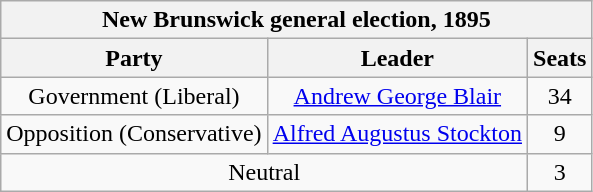<table class="wikitable" style="text-align:center">
<tr>
<th colspan=3>New Brunswick general election, 1895</th>
</tr>
<tr>
<th>Party</th>
<th>Leader</th>
<th>Seats</th>
</tr>
<tr>
<td>Government (Liberal)</td>
<td><a href='#'>Andrew George Blair</a></td>
<td>34</td>
</tr>
<tr>
<td>Opposition (Conservative)</td>
<td><a href='#'>Alfred Augustus Stockton</a></td>
<td>9</td>
</tr>
<tr>
<td colspan=2>Neutral</td>
<td>3</td>
</tr>
</table>
